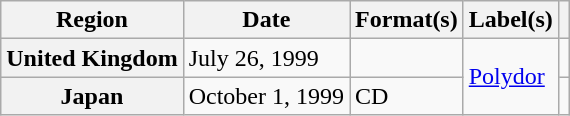<table class="wikitable plainrowheaders">
<tr>
<th scope="col">Region</th>
<th scope="col">Date</th>
<th scope="col">Format(s)</th>
<th scope="col">Label(s)</th>
<th scope="col"></th>
</tr>
<tr>
<th scope="row">United Kingdom</th>
<td>July 26, 1999</td>
<td></td>
<td rowspan="2"><a href='#'>Polydor</a></td>
<td></td>
</tr>
<tr>
<th scope="row">Japan</th>
<td>October 1, 1999</td>
<td>CD</td>
<td></td>
</tr>
</table>
